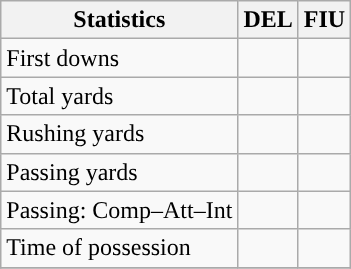<table class="wikitable" style="float: left;">
<tr>
<th>Statistics</th>
<th>DEL</th>
<th>FIU</th>
</tr>
<tr>
<td>First downs</td>
<td></td>
<td></td>
</tr>
<tr>
<td>Total yards</td>
<td></td>
<td></td>
</tr>
<tr>
<td>Rushing yards</td>
<td></td>
<td></td>
</tr>
<tr>
<td>Passing yards</td>
<td></td>
<td></td>
</tr>
<tr>
<td>Passing: Comp–Att–Int</td>
<td></td>
<td></td>
</tr>
<tr>
<td>Time of possession</td>
<td></td>
<td></td>
</tr>
<tr>
</tr>
</table>
